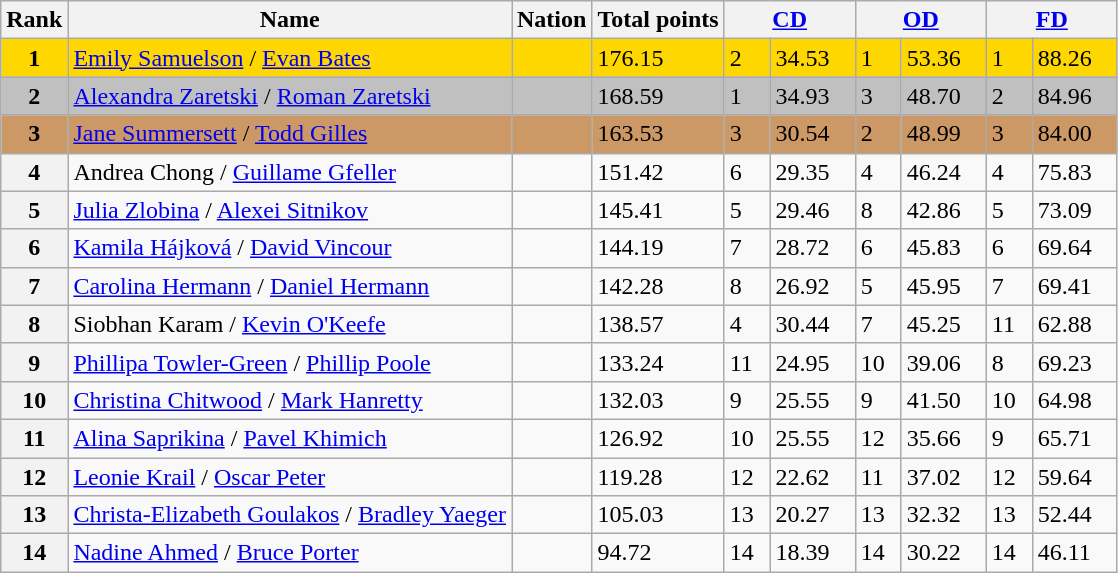<table class="wikitable">
<tr>
<th>Rank</th>
<th>Name</th>
<th>Nation</th>
<th>Total points</th>
<th colspan="2" width="80px"><a href='#'>CD</a></th>
<th colspan="2" width="80px"><a href='#'>OD</a></th>
<th colspan="2" width="80px"><a href='#'>FD</a></th>
</tr>
<tr bgcolor="gold">
<td align="center"><strong>1</strong></td>
<td><a href='#'>Emily Samuelson</a> / <a href='#'>Evan Bates</a></td>
<td></td>
<td>176.15</td>
<td>2</td>
<td>34.53</td>
<td>1</td>
<td>53.36</td>
<td>1</td>
<td>88.26</td>
</tr>
<tr bgcolor="silver">
<td align="center"><strong>2</strong></td>
<td><a href='#'>Alexandra Zaretski</a> / <a href='#'>Roman Zaretski</a></td>
<td></td>
<td>168.59</td>
<td>1</td>
<td>34.93</td>
<td>3</td>
<td>48.70</td>
<td>2</td>
<td>84.96</td>
</tr>
<tr bgcolor="cc9966">
<td align="center"><strong>3</strong></td>
<td><a href='#'>Jane Summersett</a> / <a href='#'>Todd Gilles</a></td>
<td></td>
<td>163.53</td>
<td>3</td>
<td>30.54</td>
<td>2</td>
<td>48.99</td>
<td>3</td>
<td>84.00</td>
</tr>
<tr>
<th>4</th>
<td>Andrea Chong / <a href='#'>Guillame Gfeller</a></td>
<td></td>
<td>151.42</td>
<td>6</td>
<td>29.35</td>
<td>4</td>
<td>46.24</td>
<td>4</td>
<td>75.83</td>
</tr>
<tr>
<th>5</th>
<td><a href='#'>Julia Zlobina</a> / <a href='#'>Alexei Sitnikov</a></td>
<td></td>
<td>145.41</td>
<td>5</td>
<td>29.46</td>
<td>8</td>
<td>42.86</td>
<td>5</td>
<td>73.09</td>
</tr>
<tr>
<th>6</th>
<td><a href='#'>Kamila Hájková</a> / <a href='#'>David Vincour</a></td>
<td></td>
<td>144.19</td>
<td>7</td>
<td>28.72</td>
<td>6</td>
<td>45.83</td>
<td>6</td>
<td>69.64</td>
</tr>
<tr>
<th>7</th>
<td><a href='#'>Carolina Hermann</a> / <a href='#'>Daniel Hermann</a></td>
<td></td>
<td>142.28</td>
<td>8</td>
<td>26.92</td>
<td>5</td>
<td>45.95</td>
<td>7</td>
<td>69.41</td>
</tr>
<tr>
<th>8</th>
<td>Siobhan Karam / <a href='#'>Kevin O'Keefe</a></td>
<td></td>
<td>138.57</td>
<td>4</td>
<td>30.44</td>
<td>7</td>
<td>45.25</td>
<td>11</td>
<td>62.88</td>
</tr>
<tr>
<th>9</th>
<td><a href='#'>Phillipa Towler-Green</a> / <a href='#'>Phillip Poole</a></td>
<td></td>
<td>133.24</td>
<td>11</td>
<td>24.95</td>
<td>10</td>
<td>39.06</td>
<td>8</td>
<td>69.23</td>
</tr>
<tr>
<th>10</th>
<td><a href='#'>Christina Chitwood</a> / <a href='#'>Mark Hanretty</a></td>
<td></td>
<td>132.03</td>
<td>9</td>
<td>25.55</td>
<td>9</td>
<td>41.50</td>
<td>10</td>
<td>64.98</td>
</tr>
<tr>
<th>11</th>
<td><a href='#'>Alina Saprikina</a> / <a href='#'>Pavel Khimich</a></td>
<td></td>
<td>126.92</td>
<td>10</td>
<td>25.55</td>
<td>12</td>
<td>35.66</td>
<td>9</td>
<td>65.71</td>
</tr>
<tr>
<th>12</th>
<td><a href='#'>Leonie Krail</a> / <a href='#'>Oscar Peter</a></td>
<td></td>
<td>119.28</td>
<td>12</td>
<td>22.62</td>
<td>11</td>
<td>37.02</td>
<td>12</td>
<td>59.64</td>
</tr>
<tr>
<th>13</th>
<td><a href='#'>Christa-Elizabeth Goulakos</a> / <a href='#'>Bradley Yaeger</a></td>
<td></td>
<td>105.03</td>
<td>13</td>
<td>20.27</td>
<td>13</td>
<td>32.32</td>
<td>13</td>
<td>52.44</td>
</tr>
<tr>
<th>14</th>
<td><a href='#'>Nadine Ahmed</a> / <a href='#'>Bruce Porter</a></td>
<td></td>
<td>94.72</td>
<td>14</td>
<td>18.39</td>
<td>14</td>
<td>30.22</td>
<td>14</td>
<td>46.11</td>
</tr>
</table>
